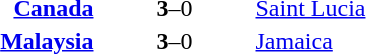<table>
<tr>
<th width=200></th>
<th width=100></th>
<th width=200></th>
</tr>
<tr>
<td align=right><strong><a href='#'>Canada</a> </strong></td>
<td align=center><strong>3</strong>–0</td>
<td> <a href='#'>Saint Lucia</a></td>
</tr>
<tr>
<td align=right><strong><a href='#'>Malaysia</a> </strong></td>
<td align=center><strong>3</strong>–0</td>
<td> <a href='#'>Jamaica</a></td>
</tr>
</table>
